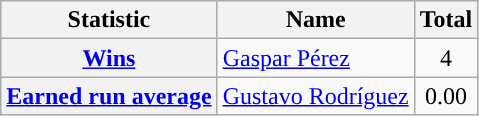<table class="wikitable plainrowheaders">
<tr>
<th scope="col">Statistic</th>
<th scope="col">Name</th>
<th scope="col">Total</th>
</tr>
<tr>
<th scope="row"><a href='#'>Wins</a></th>
<td> <a href='#'>Gaspar Pérez</a></td>
<td align=center>4</td>
</tr>
<tr>
<th scope="row"><a href='#'>Earned run average</a></th>
<td> <a href='#'>Gustavo Rodríguez</a></td>
<td align=center>0.00</td>
</tr>
</table>
